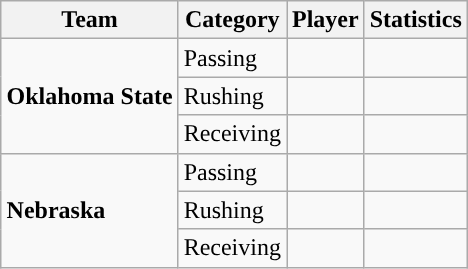<table class="wikitable" style="float: right;">
<tr>
<th>Team</th>
<th>Category</th>
<th>Player</th>
<th>Statistics</th>
</tr>
<tr>
<td rowspan=3><strong>Oklahoma State</strong></td>
<td>Passing</td>
<td></td>
<td></td>
</tr>
<tr>
<td>Rushing</td>
<td></td>
<td></td>
</tr>
<tr>
<td>Receiving</td>
<td></td>
<td></td>
</tr>
<tr>
<td rowspan=3><strong>Nebraska</strong></td>
<td>Passing</td>
<td></td>
<td></td>
</tr>
<tr>
<td>Rushing</td>
<td></td>
<td></td>
</tr>
<tr>
<td>Receiving</td>
<td></td>
<td></td>
</tr>
</table>
